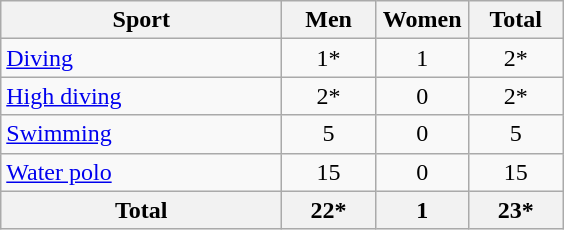<table class="wikitable sortable" style="text-align:center;">
<tr>
<th width=180>Sport</th>
<th width=55>Men</th>
<th width=55>Women</th>
<th width=55>Total</th>
</tr>
<tr>
<td align=left><a href='#'>Diving</a></td>
<td>1*</td>
<td>1</td>
<td>2*</td>
</tr>
<tr>
<td align=left><a href='#'>High diving</a></td>
<td>2*</td>
<td>0</td>
<td>2*</td>
</tr>
<tr>
<td align=left><a href='#'>Swimming</a></td>
<td>5</td>
<td>0</td>
<td>5</td>
</tr>
<tr>
<td align=left><a href='#'>Water polo</a></td>
<td>15</td>
<td>0</td>
<td>15</td>
</tr>
<tr>
<th>Total</th>
<th>22*</th>
<th>1</th>
<th>23*</th>
</tr>
</table>
